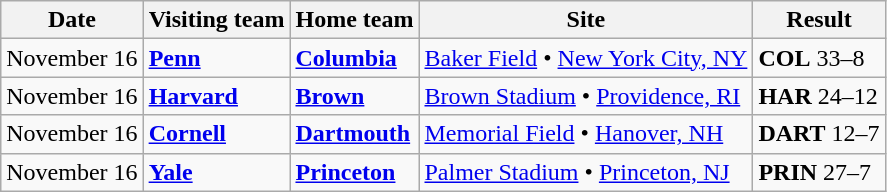<table class="wikitable">
<tr>
<th>Date</th>
<th>Visiting team</th>
<th>Home team</th>
<th>Site</th>
<th>Result</th>
</tr>
<tr>
<td>November 16</td>
<td><strong><a href='#'>Penn</a></strong></td>
<td><strong><a href='#'>Columbia</a></strong></td>
<td><a href='#'>Baker Field</a> • <a href='#'>New York City, NY</a></td>
<td><strong>COL</strong> 33–8</td>
</tr>
<tr>
<td>November 16</td>
<td><strong><a href='#'>Harvard</a></strong></td>
<td><strong><a href='#'>Brown</a></strong></td>
<td><a href='#'>Brown Stadium</a> • <a href='#'>Providence, RI</a></td>
<td><strong>HAR</strong> 24–12</td>
</tr>
<tr>
<td>November 16</td>
<td><strong><a href='#'>Cornell</a></strong></td>
<td><strong><a href='#'>Dartmouth</a></strong></td>
<td><a href='#'>Memorial Field</a> • <a href='#'>Hanover, NH</a></td>
<td><strong>DART</strong> 12–7</td>
</tr>
<tr>
<td>November 16</td>
<td><strong><a href='#'>Yale</a></strong></td>
<td><strong><a href='#'>Princeton</a></strong></td>
<td><a href='#'>Palmer Stadium</a> • <a href='#'>Princeton, NJ</a></td>
<td><strong>PRIN</strong> 27–7</td>
</tr>
</table>
